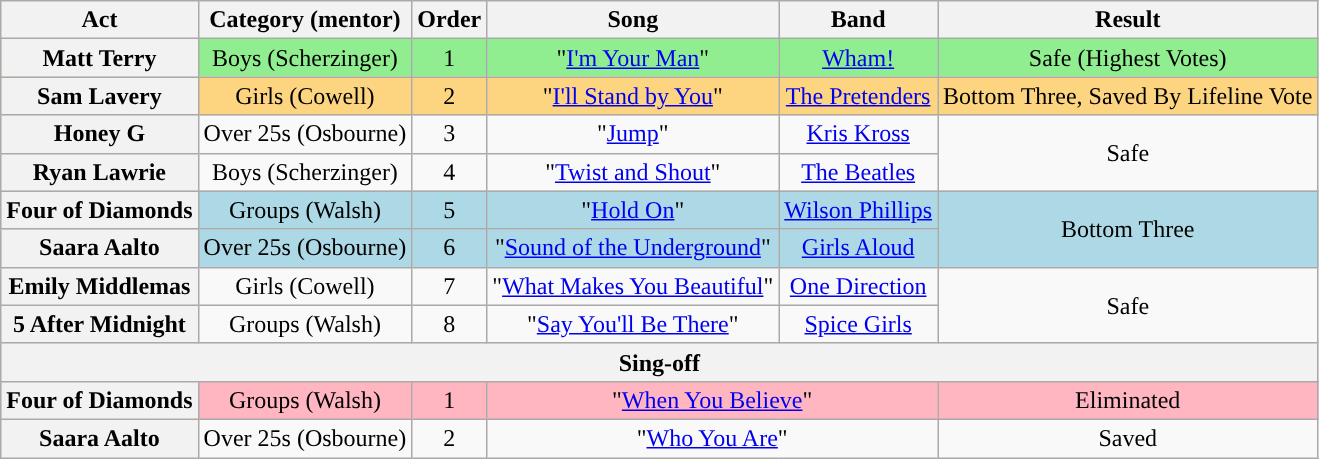<table class="wikitable plainrowheaders" style="text-align:center;">
<tr>
<th scope= "col">Act</th>
<th scope="col">Category (mentor)</th>
<th scope="col">Order</th>
<th scope="col">Song</th>
<th scope= "col">Band</th>
<th scope="col">Result</th>
</tr>
<tr style="background:lightgreen;">
<th scope="row">Matt Terry</th>
<td>Boys (Scherzinger)</td>
<td>1</td>
<td>"<a href='#'>I'm Your Man</a>"</td>
<td><a href='#'>Wham!</a></td>
<td>Safe (Highest Votes)</td>
</tr>
<tr style="background:#fdd581;">
<th scope="row">Sam Lavery</th>
<td>Girls (Cowell)</td>
<td>2</td>
<td>"<a href='#'>I'll Stand by You</a>"</td>
<td><a href='#'>The Pretenders</a></td>
<td>Bottom Three, Saved By Lifeline Vote</td>
</tr>
<tr>
<th scope="row">Honey G</th>
<td>Over 25s (Osbourne)</td>
<td>3</td>
<td>"<a href='#'>Jump</a>"</td>
<td><a href='#'>Kris Kross</a></td>
<td rowspan=2>Safe</td>
</tr>
<tr>
<th scope="row">Ryan Lawrie</th>
<td>Boys (Scherzinger)</td>
<td>4</td>
<td>"<a href='#'>Twist and Shout</a>"</td>
<td><a href='#'>The Beatles</a></td>
</tr>
<tr style="background:lightblue;">
<th scope="row">Four of Diamonds</th>
<td>Groups (Walsh)</td>
<td>5</td>
<td>"<a href='#'>Hold On</a>"</td>
<td><a href='#'>Wilson Phillips</a></td>
<td rowspan=2>Bottom Three</td>
</tr>
<tr style="background:lightblue;">
<th scope="row">Saara Aalto</th>
<td>Over 25s (Osbourne)</td>
<td>6</td>
<td>"<a href='#'>Sound of the Underground</a>"</td>
<td><a href='#'>Girls Aloud</a></td>
</tr>
<tr>
<th scope="row">Emily Middlemas</th>
<td>Girls (Cowell)</td>
<td>7</td>
<td>"<a href='#'>What Makes You Beautiful</a>"</td>
<td><a href='#'>One Direction</a></td>
<td rowspan=2>Safe</td>
</tr>
<tr>
<th scope="row">5 After Midnight</th>
<td>Groups (Walsh)</td>
<td>8</td>
<td>"<a href='#'>Say You'll Be There</a>"</td>
<td><a href='#'>Spice Girls</a></td>
</tr>
<tr style="background:pink;">
<th colspan="6">Sing-off</th>
</tr>
<tr style="background:lightpink;">
<th scope="row">Four of Diamonds</th>
<td>Groups (Walsh)</td>
<td>1</td>
<td colspan="2">"<a href='#'>When You Believe</a>"</td>
<td>Eliminated</td>
</tr>
<tr>
<th scope="row">Saara Aalto</th>
<td>Over 25s (Osbourne)</td>
<td>2</td>
<td colspan="2">"<a href='#'>Who You Are</a>"</td>
<td>Saved</td>
</tr>
</table>
